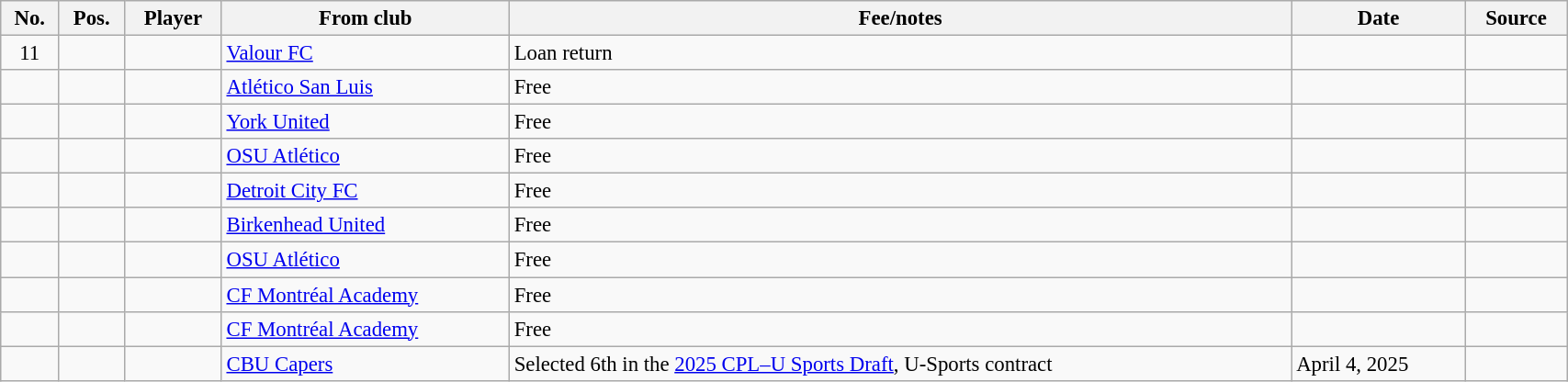<table class="wikitable sortable" style="width:90%; font-size:95%;">
<tr>
<th>No.</th>
<th>Pos.</th>
<th>Player</th>
<th>From club</th>
<th>Fee/notes</th>
<th>Date</th>
<th>Source</th>
</tr>
<tr>
<td align=center>11</td>
<td align=center></td>
<td></td>
<td> <a href='#'>Valour FC</a></td>
<td>Loan return</td>
<td></td>
<td></td>
</tr>
<tr>
<td align=center></td>
<td align=center></td>
<td></td>
<td> <a href='#'>Atlético San Luis</a></td>
<td>Free</td>
<td></td>
<td></td>
</tr>
<tr>
<td align=center></td>
<td align=center></td>
<td></td>
<td> <a href='#'>York United</a></td>
<td>Free</td>
<td></td>
<td></td>
</tr>
<tr>
<td align=center></td>
<td align=center></td>
<td></td>
<td> <a href='#'>OSU Atlético</a></td>
<td>Free</td>
<td></td>
<td></td>
</tr>
<tr>
<td align=center></td>
<td align=center></td>
<td></td>
<td> <a href='#'>Detroit City FC</a></td>
<td>Free</td>
<td></td>
<td></td>
</tr>
<tr>
<td align=center></td>
<td align=center></td>
<td></td>
<td> <a href='#'>Birkenhead United</a></td>
<td>Free</td>
<td></td>
<td></td>
</tr>
<tr>
<td align=center></td>
<td align=center></td>
<td></td>
<td> <a href='#'>OSU Atlético</a></td>
<td>Free</td>
<td></td>
<td></td>
</tr>
<tr>
<td align=center></td>
<td align=center></td>
<td></td>
<td> <a href='#'>CF Montréal Academy</a></td>
<td>Free</td>
<td></td>
<td></td>
</tr>
<tr>
<td align=center></td>
<td align=center></td>
<td></td>
<td> <a href='#'>CF Montréal Academy</a></td>
<td>Free</td>
<td></td>
<td></td>
</tr>
<tr>
<td align=center></td>
<td align=center></td>
<td></td>
<td> <a href='#'>CBU Capers</a></td>
<td>Selected 6th in the <a href='#'>2025 CPL–U Sports Draft</a>, U-Sports contract</td>
<td>April 4, 2025</td>
<td></td>
</tr>
</table>
